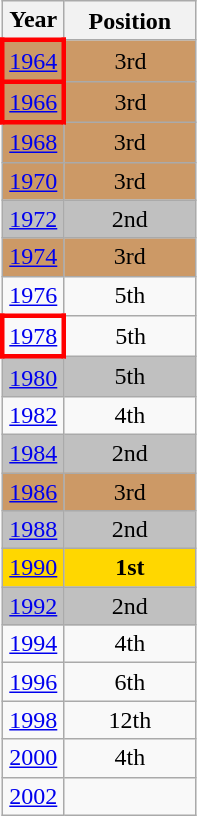<table class="wikitable" style="text-align: center;">
<tr>
<th>Year</th>
<th width="80">Position</th>
</tr>
<tr bgcolor=cc9966>
<td style="border: 3px solid red"> <a href='#'>1964</a></td>
<td>3rd</td>
</tr>
<tr bgcolor=cc9966>
<td style="border: 3px solid red"> <a href='#'>1966</a></td>
<td>3rd</td>
</tr>
<tr bgcolor=cc9966>
<td> <a href='#'>1968</a></td>
<td>3rd</td>
</tr>
<tr bgcolor=cc9966>
<td> <a href='#'>1970</a></td>
<td>3rd</td>
</tr>
<tr bgcolor=silver>
<td> <a href='#'>1972</a></td>
<td>2nd</td>
</tr>
<tr bgcolor=cc9966>
<td> <a href='#'>1974</a></td>
<td>3rd</td>
</tr>
<tr>
<td> <a href='#'>1976</a></td>
<td>5th</td>
</tr>
<tr>
<td style="border: 3px solid red"> <a href='#'>1978</a></td>
<td>5th</td>
</tr>
<tr bgcolor=silver>
<td> <a href='#'>1980</a></td>
<td>5th</td>
</tr>
<tr>
<td> <a href='#'>1982</a></td>
<td>4th</td>
</tr>
<tr bgcolor=silver>
<td> <a href='#'>1984</a></td>
<td>2nd</td>
</tr>
<tr bgcolor=cc9966>
<td> <a href='#'>1986</a></td>
<td>3rd</td>
</tr>
<tr bgcolor=silver>
<td> <a href='#'>1988</a></td>
<td>2nd</td>
</tr>
<tr bgcolor=gold>
<td> <a href='#'>1990</a></td>
<td><strong>1st</strong></td>
</tr>
<tr bgcolor=silver>
<td> <a href='#'>1992</a></td>
<td>2nd</td>
</tr>
<tr>
<td> <a href='#'>1994</a></td>
<td>4th</td>
</tr>
<tr>
<td> <a href='#'>1996</a></td>
<td>6th</td>
</tr>
<tr>
<td> <a href='#'>1998</a></td>
<td>12th</td>
</tr>
<tr>
<td> <a href='#'>2000</a></td>
<td>4th</td>
</tr>
<tr>
<td> <a href='#'>2002</a></td>
<td></td>
</tr>
</table>
